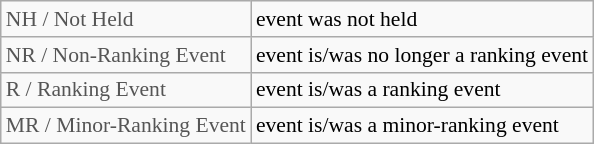<table class="wikitable" style="font-size:90%">
<tr>
<td style="color:#555555;" colspan="4">NH / Not Held</td>
<td>event was not held</td>
</tr>
<tr>
<td style="color:#555555;" colspan="4">NR / Non-Ranking Event</td>
<td>event is/was no longer a ranking event</td>
</tr>
<tr>
<td style="color:#555555;" colspan="4">R / Ranking Event</td>
<td>event is/was a ranking event</td>
</tr>
<tr>
<td style="color:#555555;" colspan="4">MR / Minor-Ranking Event</td>
<td>event is/was a minor-ranking event</td>
</tr>
</table>
